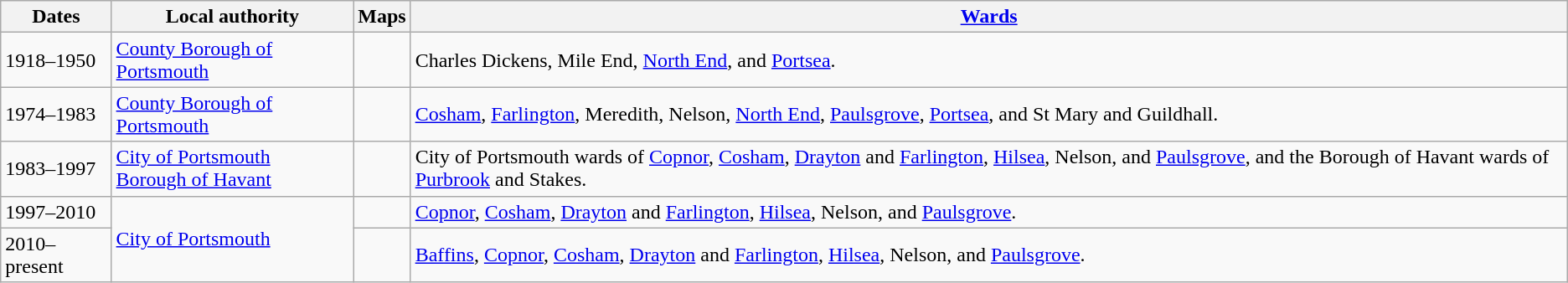<table class=wikitable>
<tr>
<th>Dates</th>
<th>Local authority</th>
<th>Maps</th>
<th><a href='#'>Wards</a></th>
</tr>
<tr>
<td>1918–1950</td>
<td><a href='#'>County Borough of Portsmouth</a></td>
<td></td>
<td>Charles Dickens, Mile End, <a href='#'>North End</a>, and <a href='#'>Portsea</a>.</td>
</tr>
<tr>
<td>1974–1983</td>
<td><a href='#'>County Borough of Portsmouth</a></td>
<td></td>
<td><a href='#'>Cosham</a>, <a href='#'>Farlington</a>, Meredith, Nelson, <a href='#'>North End</a>, <a href='#'>Paulsgrove</a>, <a href='#'>Portsea</a>, and St Mary and Guildhall.</td>
</tr>
<tr>
<td>1983–1997</td>
<td><a href='#'>City of Portsmouth</a><br><a href='#'>Borough of Havant</a></td>
<td></td>
<td>City of Portsmouth wards of <a href='#'>Copnor</a>, <a href='#'>Cosham</a>, <a href='#'>Drayton</a> and <a href='#'>Farlington</a>, <a href='#'>Hilsea</a>, Nelson, and <a href='#'>Paulsgrove</a>, and the Borough of Havant wards of <a href='#'>Purbrook</a> and Stakes.</td>
</tr>
<tr>
<td>1997–2010</td>
<td rowspan="2"><a href='#'>City of Portsmouth</a></td>
<td></td>
<td><a href='#'>Copnor</a>, <a href='#'>Cosham</a>, <a href='#'>Drayton</a> and <a href='#'>Farlington</a>, <a href='#'>Hilsea</a>, Nelson, and <a href='#'>Paulsgrove</a>.</td>
</tr>
<tr>
<td>2010–present</td>
<td></td>
<td><a href='#'>Baffins</a>, <a href='#'>Copnor</a>, <a href='#'>Cosham</a>, <a href='#'>Drayton</a> and <a href='#'>Farlington</a>, <a href='#'>Hilsea</a>, Nelson, and <a href='#'>Paulsgrove</a>.</td>
</tr>
</table>
